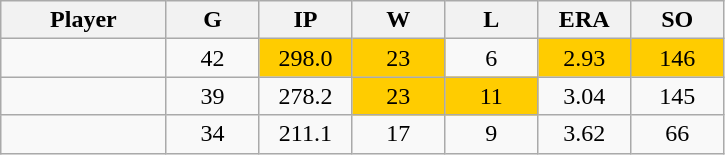<table class="wikitable sortable">
<tr>
<th bgcolor="#DDDDFF" width="16%">Player</th>
<th bgcolor="#DDDDFF" width="9%">G</th>
<th bgcolor="#DDDDFF" width="9%">IP</th>
<th bgcolor="#DDDDFF" width="9%">W</th>
<th bgcolor="#DDDDFF" width="9%">L</th>
<th bgcolor="#DDDDFF" width="9%">ERA</th>
<th bgcolor="#DDDDFF" width="9%">SO</th>
</tr>
<tr align="center">
<td></td>
<td>42</td>
<td bgcolor=#ffcc00>298.0</td>
<td bgcolor=#ffcc00>23</td>
<td>6</td>
<td bgcolor=#ffcc00>2.93</td>
<td bgcolor=#ffcc00>146</td>
</tr>
<tr align="center">
<td></td>
<td>39</td>
<td>278.2</td>
<td bgcolor=#ffcc00>23</td>
<td bgcolor=#ffcc00>11</td>
<td>3.04</td>
<td>145</td>
</tr>
<tr align="center">
<td></td>
<td>34</td>
<td>211.1</td>
<td>17</td>
<td>9</td>
<td>3.62</td>
<td>66</td>
</tr>
</table>
